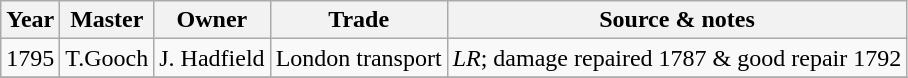<table class=" wikitable">
<tr>
<th>Year</th>
<th>Master</th>
<th>Owner</th>
<th>Trade</th>
<th>Source & notes</th>
</tr>
<tr>
<td>1795</td>
<td>T.Gooch</td>
<td>J. Hadfield</td>
<td>London transport</td>
<td><em>LR</em>; damage repaired 1787 & good repair 1792</td>
</tr>
<tr>
</tr>
</table>
